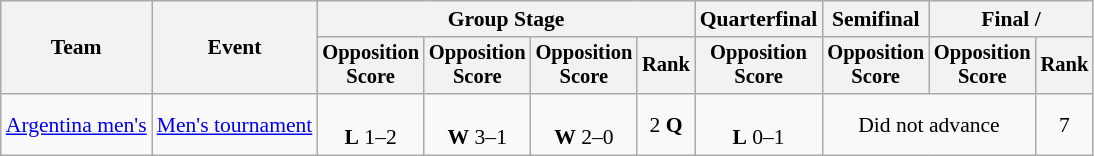<table class="wikitable" style="font-size:90%;text-align:center">
<tr>
<th rowspan="2">Team</th>
<th rowspan="2">Event</th>
<th colspan="4">Group Stage</th>
<th>Quarterfinal</th>
<th>Semifinal</th>
<th colspan="2">Final / </th>
</tr>
<tr style="font-size:95%">
<th>Opposition<br>Score</th>
<th>Opposition<br>Score</th>
<th>Opposition<br>Score</th>
<th>Rank</th>
<th>Opposition<br>Score</th>
<th>Opposition<br>Score</th>
<th>Opposition<br>Score</th>
<th>Rank</th>
</tr>
<tr>
<td align="left"><a href='#'>Argentina men's</a></td>
<td align="left"><a href='#'>Men's tournament</a></td>
<td><br><strong>L</strong> 1–2</td>
<td><br><strong>W</strong> 3–1</td>
<td><br><strong>W</strong> 2–0</td>
<td>2 <strong>Q</strong></td>
<td><br><strong>L</strong> 0–1</td>
<td colspan=2>Did not advance</td>
<td>7</td>
</tr>
</table>
